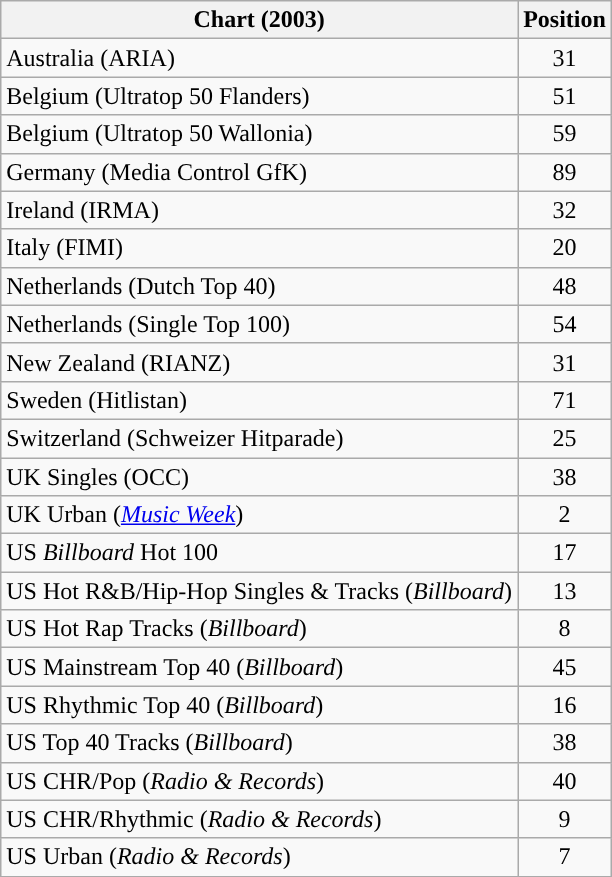<table class="wikitable sortable">
<tr>
<th>Chart (2003)</th>
<th>Position</th>
</tr>
<tr>
<td align="left">Australia (ARIA)</td>
<td align="center">31</td>
</tr>
<tr>
<td align="left">Belgium (Ultratop 50 Flanders)</td>
<td align="center">51</td>
</tr>
<tr>
<td align="left">Belgium (Ultratop 50 Wallonia)</td>
<td align="center">59</td>
</tr>
<tr>
<td align="left">Germany (Media Control GfK)</td>
<td align="center">89</td>
</tr>
<tr>
<td align="left">Ireland (IRMA)</td>
<td align="center">32</td>
</tr>
<tr>
<td align="left">Italy (FIMI)</td>
<td align="center">20</td>
</tr>
<tr>
<td align="left">Netherlands (Dutch Top 40)</td>
<td align="center">48</td>
</tr>
<tr>
<td align="left">Netherlands (Single Top 100)</td>
<td align="center">54</td>
</tr>
<tr>
<td align="left">New Zealand (RIANZ)</td>
<td align="center">31</td>
</tr>
<tr>
<td align="left">Sweden (Hitlistan)</td>
<td align="center">71</td>
</tr>
<tr>
<td align="left">Switzerland (Schweizer Hitparade)</td>
<td align="center">25</td>
</tr>
<tr>
<td align="left">UK Singles (OCC)</td>
<td align="center">38</td>
</tr>
<tr>
<td>UK Urban (<em><a href='#'>Music Week</a></em>)<br></td>
<td align="center">2</td>
</tr>
<tr>
<td align="left">US <em>Billboard</em> Hot 100</td>
<td align="center">17</td>
</tr>
<tr>
<td align="left">US Hot R&B/Hip-Hop Singles & Tracks (<em>Billboard</em>)</td>
<td align="center">13</td>
</tr>
<tr>
<td align="left">US Hot Rap Tracks (<em>Billboard</em>)</td>
<td align="center">8</td>
</tr>
<tr>
<td align="left">US Mainstream Top 40 (<em>Billboard</em>)</td>
<td align="center">45</td>
</tr>
<tr>
<td align="left">US Rhythmic Top 40 (<em>Billboard</em>)</td>
<td align="center">16</td>
</tr>
<tr>
<td align="left">US Top 40 Tracks (<em>Billboard</em>)</td>
<td align="center">38</td>
</tr>
<tr>
<td align="left">US CHR/Pop (<em>Radio & Records</em>)</td>
<td align="center">40</td>
</tr>
<tr>
<td align="left">US CHR/Rhythmic (<em>Radio & Records</em>)</td>
<td align="center">9</td>
</tr>
<tr>
<td align="left">US Urban (<em>Radio & Records</em>)</td>
<td align="center">7</td>
</tr>
</table>
